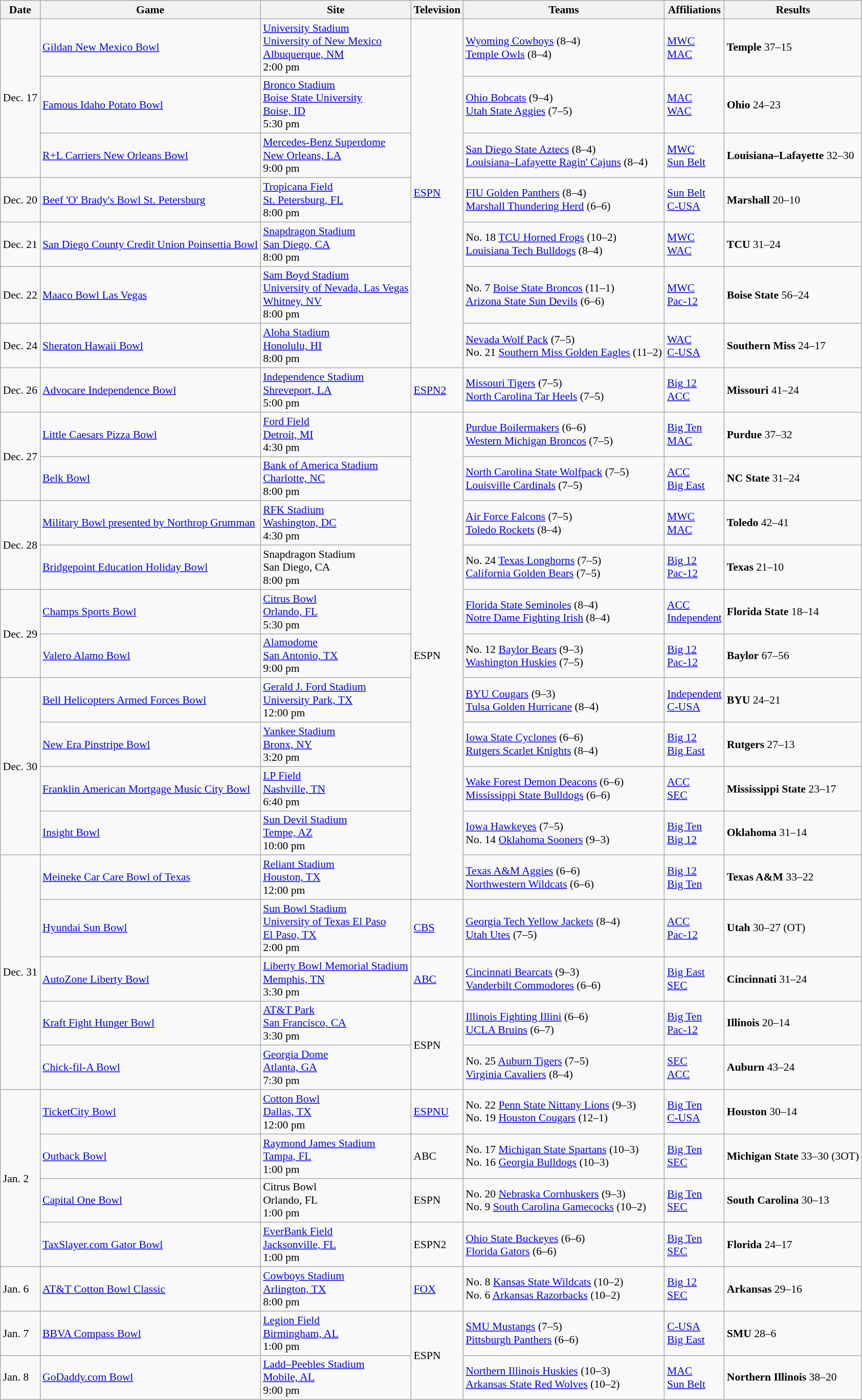<table class="wikitable" style="font-size:90%;">
<tr>
<th>Date</th>
<th>Game</th>
<th>Site</th>
<th>Television</th>
<th>Teams</th>
<th>Affiliations</th>
<th>Results</th>
</tr>
<tr>
<td rowspan="3" style="white-space:nowrap">Dec. 17</td>
<td><a href='#'>Gildan New Mexico Bowl</a></td>
<td><a href='#'>University Stadium</a><br><a href='#'>University of New Mexico</a><br><a href='#'>Albuquerque, NM</a><br>2:00 pm</td>
<td rowspan="7"><a href='#'>ESPN</a></td>
<td><a href='#'>Wyoming Cowboys</a> (8–4)<br><a href='#'>Temple Owls</a> (8–4)</td>
<td><a href='#'>MWC</a><br><a href='#'>MAC</a></td>
<td><strong>Temple</strong> 37–15</td>
</tr>
<tr>
<td><a href='#'>Famous Idaho Potato Bowl</a></td>
<td><a href='#'>Bronco Stadium</a><br><a href='#'>Boise State University</a><br><a href='#'>Boise, ID</a><br>5:30 pm</td>
<td><a href='#'>Ohio Bobcats</a> (9–4)<br><a href='#'>Utah State Aggies</a> (7–5)</td>
<td><a href='#'>MAC</a><br><a href='#'>WAC</a></td>
<td><strong>Ohio</strong> 24–23</td>
</tr>
<tr>
<td><a href='#'>R+L Carriers New Orleans Bowl</a></td>
<td><a href='#'>Mercedes-Benz Superdome</a><br><a href='#'>New Orleans, LA</a><br>9:00 pm</td>
<td><a href='#'>San Diego State Aztecs</a> (8–4)<br><a href='#'>Louisiana–Lafayette Ragin' Cajuns</a> (8–4)</td>
<td style="white-space:nowrap"><a href='#'>MWC</a><br><a href='#'>Sun Belt</a></td>
<td style="white-space:nowrap"><strong>Louisiana–Lafayette</strong> 32–30</td>
</tr>
<tr>
<td>Dec. 20</td>
<td><a href='#'>Beef 'O' Brady's Bowl St. Petersburg</a></td>
<td><a href='#'>Tropicana Field</a><br><a href='#'>St. Petersburg, FL</a><br>8:00 pm</td>
<td><a href='#'>FIU Golden Panthers</a> (8–4)<br><a href='#'>Marshall Thundering Herd</a> (6–6)</td>
<td><a href='#'>Sun Belt</a><br><a href='#'>C-USA</a></td>
<td><strong>Marshall</strong> 20–10</td>
</tr>
<tr>
<td>Dec. 21</td>
<td><a href='#'>San Diego County Credit Union Poinsettia Bowl</a></td>
<td><a href='#'>Snapdragon Stadium</a><br><a href='#'>San Diego, CA</a><br>8:00 pm</td>
<td>No. 18 <a href='#'>TCU Horned Frogs</a> (10–2)<br><a href='#'>Louisiana Tech Bulldogs</a> (8–4)</td>
<td><a href='#'>MWC</a><br><a href='#'>WAC</a></td>
<td><strong>TCU</strong> 31–24</td>
</tr>
<tr>
<td>Dec. 22</td>
<td><a href='#'>Maaco Bowl Las Vegas</a></td>
<td><a href='#'>Sam Boyd Stadium</a><br><a href='#'>University of Nevada, Las Vegas</a><br><a href='#'>Whitney, NV</a><br>8:00 pm</td>
<td>No. 7 <a href='#'>Boise State Broncos</a> (11–1)<br><a href='#'>Arizona State Sun Devils</a> (6–6)</td>
<td><a href='#'>MWC</a><br><a href='#'>Pac-12</a></td>
<td><strong>Boise State</strong> 56–24</td>
</tr>
<tr>
<td>Dec. 24</td>
<td><a href='#'>Sheraton Hawaii Bowl</a></td>
<td><a href='#'>Aloha Stadium</a><br><a href='#'>Honolulu, HI</a><br>8:00 pm</td>
<td style="white-space:nowrap"><a href='#'>Nevada Wolf Pack</a> (7–5)<br>No. 21 <a href='#'>Southern Miss Golden Eagles</a> (11–2)</td>
<td><a href='#'>WAC</a><br><a href='#'>C-USA</a></td>
<td><strong>Southern Miss</strong> 24–17</td>
</tr>
<tr>
<td>Dec. 26</td>
<td><a href='#'>Advocare Independence Bowl</a></td>
<td><a href='#'>Independence Stadium</a><br><a href='#'>Shreveport, LA</a><br>5:00 pm</td>
<td><a href='#'>ESPN2</a></td>
<td><a href='#'>Missouri Tigers</a> (7–5)<br><a href='#'>North Carolina Tar Heels</a> (7–5)</td>
<td><a href='#'>Big 12</a><br><a href='#'>ACC</a></td>
<td><strong>Missouri</strong> 41–24</td>
</tr>
<tr>
<td rowspan="2">Dec. 27</td>
<td><a href='#'>Little Caesars Pizza Bowl</a></td>
<td><a href='#'>Ford Field</a><br><a href='#'>Detroit, MI</a><br>4:30 pm</td>
<td rowspan="11">ESPN</td>
<td><a href='#'>Purdue Boilermakers</a> (6–6)<br><a href='#'>Western Michigan Broncos</a> (7–5)</td>
<td><a href='#'>Big Ten</a><br><a href='#'>MAC</a></td>
<td><strong>Purdue</strong> 37–32</td>
</tr>
<tr>
<td><a href='#'>Belk Bowl</a></td>
<td><a href='#'>Bank of America Stadium</a><br><a href='#'>Charlotte, NC</a><br>8:00 pm</td>
<td><a href='#'>North Carolina State Wolfpack</a> (7–5)<br><a href='#'>Louisville Cardinals</a> (7–5)</td>
<td><a href='#'>ACC</a><br><a href='#'>Big East</a></td>
<td><strong>NC State</strong> 31–24</td>
</tr>
<tr>
<td rowspan="2">Dec. 28</td>
<td><a href='#'>Military Bowl presented by Northrop Grumman</a></td>
<td><a href='#'>RFK Stadium</a><br><a href='#'>Washington, DC</a><br>4:30 pm</td>
<td><a href='#'>Air Force Falcons</a> (7–5)<br><a href='#'>Toledo Rockets</a> (8–4)</td>
<td><a href='#'>MWC</a><br><a href='#'>MAC</a></td>
<td><strong>Toledo</strong> 42–41</td>
</tr>
<tr>
<td><a href='#'>Bridgepoint Education Holiday Bowl</a></td>
<td>Snapdragon Stadium<br>San Diego, CA<br>8:00 pm</td>
<td>No. 24 <a href='#'>Texas Longhorns</a> (7–5)<br><a href='#'>California Golden Bears</a> (7–5)</td>
<td><a href='#'>Big 12</a><br><a href='#'>Pac-12</a></td>
<td><strong>Texas</strong> 21–10</td>
</tr>
<tr>
<td rowspan="2">Dec. 29</td>
<td><a href='#'>Champs Sports Bowl</a></td>
<td><a href='#'>Citrus Bowl</a><br><a href='#'>Orlando, FL</a><br>5:30 pm</td>
<td><a href='#'>Florida State Seminoles</a> (8–4)<br><a href='#'>Notre Dame Fighting Irish</a> (8–4)</td>
<td><a href='#'>ACC</a><br><a href='#'>Independent</a></td>
<td><strong>Florida State</strong> 18–14</td>
</tr>
<tr>
<td><a href='#'>Valero Alamo Bowl</a></td>
<td><a href='#'>Alamodome</a><br><a href='#'>San Antonio, TX</a><br>9:00 pm</td>
<td>No. 12 <a href='#'>Baylor Bears</a> (9–3)<br><a href='#'>Washington Huskies</a> (7–5)</td>
<td><a href='#'>Big 12</a><br><a href='#'>Pac-12</a></td>
<td><strong>Baylor</strong> 67–56</td>
</tr>
<tr>
<td rowspan="4">Dec. 30</td>
<td><a href='#'>Bell Helicopters Armed Forces Bowl</a></td>
<td><a href='#'>Gerald J. Ford Stadium</a><br><a href='#'>University Park, TX</a><br>12:00 pm</td>
<td><a href='#'>BYU Cougars</a> (9–3)<br><a href='#'>Tulsa Golden Hurricane</a> (8–4)</td>
<td><a href='#'>Independent</a><br><a href='#'>C-USA</a></td>
<td><strong>BYU</strong> 24–21</td>
</tr>
<tr>
<td><a href='#'>New Era Pinstripe Bowl</a></td>
<td><a href='#'>Yankee Stadium</a><br><a href='#'>Bronx, NY</a><br>3:20 pm</td>
<td><a href='#'>Iowa State Cyclones</a> (6–6)<br><a href='#'>Rutgers Scarlet Knights</a> (8–4)</td>
<td><a href='#'>Big 12</a><br><a href='#'>Big East</a></td>
<td><strong>Rutgers</strong> 27–13</td>
</tr>
<tr>
<td><a href='#'>Franklin American Mortgage Music City Bowl</a></td>
<td><a href='#'>LP Field</a><br><a href='#'>Nashville, TN</a><br>6:40 pm</td>
<td><a href='#'>Wake Forest Demon Deacons</a> (6–6)<br><a href='#'>Mississippi State Bulldogs</a> (6–6)</td>
<td><a href='#'>ACC</a><br><a href='#'>SEC</a></td>
<td><strong>Mississippi State</strong> 23–17</td>
</tr>
<tr>
<td><a href='#'>Insight Bowl</a></td>
<td><a href='#'>Sun Devil Stadium</a><br><a href='#'>Tempe, AZ</a><br>10:00 pm</td>
<td><a href='#'>Iowa Hawkeyes</a> (7–5)<br>No. 14 <a href='#'>Oklahoma Sooners</a> (9–3)</td>
<td><a href='#'>Big Ten</a><br><a href='#'>Big 12</a></td>
<td><strong>Oklahoma</strong> 31–14</td>
</tr>
<tr>
<td rowspan="5">Dec. 31</td>
<td><a href='#'>Meineke Car Care Bowl of Texas</a></td>
<td><a href='#'>Reliant Stadium</a><br><a href='#'>Houston, TX</a><br>12:00 pm</td>
<td><a href='#'>Texas A&M Aggies</a> (6–6)<br><a href='#'>Northwestern Wildcats</a> (6–6)</td>
<td><a href='#'>Big 12</a><br><a href='#'>Big Ten</a></td>
<td><strong>Texas A&M</strong> 33–22</td>
</tr>
<tr>
<td><a href='#'>Hyundai Sun Bowl</a></td>
<td><a href='#'>Sun Bowl Stadium</a><br><a href='#'>University of Texas El Paso</a><br><a href='#'>El Paso, TX</a><br>2:00 pm</td>
<td><a href='#'>CBS</a></td>
<td><a href='#'>Georgia Tech Yellow Jackets</a> (8–4)<br><a href='#'>Utah Utes</a> (7–5)</td>
<td><a href='#'>ACC</a><br><a href='#'>Pac-12</a></td>
<td><strong>Utah</strong> 30–27 (OT)</td>
</tr>
<tr>
<td><a href='#'>AutoZone Liberty Bowl</a></td>
<td><a href='#'>Liberty Bowl Memorial Stadium</a><br><a href='#'>Memphis, TN</a><br>3:30 pm</td>
<td><a href='#'>ABC</a></td>
<td><a href='#'>Cincinnati Bearcats</a> (9–3)<br><a href='#'>Vanderbilt Commodores</a> (6–6)</td>
<td><a href='#'>Big East</a><br><a href='#'>SEC</a></td>
<td><strong>Cincinnati</strong> 31–24</td>
</tr>
<tr>
<td><a href='#'>Kraft Fight Hunger Bowl</a></td>
<td><a href='#'>AT&T Park</a><br><a href='#'>San Francisco, CA</a><br>3:30 pm</td>
<td rowspan="2">ESPN</td>
<td><a href='#'>Illinois Fighting Illini</a> (6–6)<br><a href='#'>UCLA Bruins</a> (6–7)</td>
<td><a href='#'>Big Ten</a><br><a href='#'>Pac-12</a></td>
<td><strong>Illinois</strong> 20–14</td>
</tr>
<tr>
<td><a href='#'>Chick-fil-A Bowl</a></td>
<td><a href='#'>Georgia Dome</a><br><a href='#'>Atlanta, GA</a><br>7:30 pm</td>
<td>No. 25 <a href='#'>Auburn Tigers</a> (7–5)<br><a href='#'>Virginia Cavaliers</a> (8–4)</td>
<td><a href='#'>SEC</a><br><a href='#'>ACC</a></td>
<td><strong>Auburn</strong> 43–24</td>
</tr>
<tr>
<td rowspan="4">Jan. 2</td>
<td><a href='#'>TicketCity Bowl</a></td>
<td><a href='#'>Cotton Bowl</a><br><a href='#'>Dallas, TX</a><br>12:00 pm</td>
<td><a href='#'>ESPNU</a></td>
<td>No. 22 <a href='#'>Penn State Nittany Lions</a> (9–3)<br>No. 19 <a href='#'>Houston Cougars</a> (12–1)</td>
<td><a href='#'>Big Ten</a><br><a href='#'>C-USA</a></td>
<td><strong>Houston</strong> 30–14</td>
</tr>
<tr>
<td><a href='#'>Outback Bowl</a></td>
<td><a href='#'>Raymond James Stadium</a><br><a href='#'>Tampa, FL</a><br>1:00 pm</td>
<td>ABC</td>
<td>No. 17 <a href='#'>Michigan State Spartans</a> (10–3)<br>No. 16 <a href='#'>Georgia Bulldogs</a> (10–3)</td>
<td><a href='#'>Big Ten</a><br><a href='#'>SEC</a></td>
<td><strong>Michigan State</strong> 33–30 (3OT)</td>
</tr>
<tr>
<td><a href='#'>Capital One Bowl</a></td>
<td>Citrus Bowl<br>Orlando, FL<br>1:00 pm</td>
<td>ESPN</td>
<td>No. 20 <a href='#'>Nebraska Cornhuskers</a> (9–3)<br>No. 9 <a href='#'>South Carolina Gamecocks</a> (10–2)</td>
<td><a href='#'>Big Ten</a><br><a href='#'>SEC</a></td>
<td><strong>South Carolina</strong> 30–13</td>
</tr>
<tr>
<td><a href='#'>TaxSlayer.com Gator Bowl</a></td>
<td><a href='#'>EverBank Field</a><br><a href='#'>Jacksonville, FL</a><br>1:00 pm</td>
<td>ESPN2</td>
<td><a href='#'>Ohio State Buckeyes</a> (6–6)<br><a href='#'>Florida Gators</a> (6–6)</td>
<td><a href='#'>Big Ten</a><br><a href='#'>SEC</a></td>
<td><strong>Florida</strong> 24–17</td>
</tr>
<tr>
<td>Jan. 6</td>
<td><a href='#'>AT&T Cotton Bowl Classic</a></td>
<td><a href='#'>Cowboys Stadium</a><br><a href='#'>Arlington, TX</a><br>8:00 pm</td>
<td><a href='#'>FOX</a></td>
<td>No. 8 <a href='#'>Kansas State Wildcats</a> (10–2)<br>No. 6 <a href='#'>Arkansas Razorbacks</a> (10–2)</td>
<td><a href='#'>Big 12</a><br><a href='#'>SEC</a></td>
<td><strong>Arkansas</strong> 29–16</td>
</tr>
<tr>
<td>Jan. 7</td>
<td><a href='#'>BBVA Compass Bowl</a></td>
<td><a href='#'>Legion Field</a><br><a href='#'>Birmingham, AL</a><br>1:00 pm</td>
<td rowspan="2">ESPN</td>
<td><a href='#'>SMU Mustangs</a> (7–5)<br><a href='#'>Pittsburgh Panthers</a> (6–6)</td>
<td><a href='#'>C-USA</a><br><a href='#'>Big East</a></td>
<td><strong>SMU</strong> 28–6</td>
</tr>
<tr>
<td>Jan. 8</td>
<td><a href='#'>GoDaddy.com Bowl</a></td>
<td><a href='#'>Ladd–Peebles Stadium</a><br><a href='#'>Mobile, AL</a><br>9:00 pm</td>
<td><a href='#'>Northern Illinois Huskies</a> (10–3)<br><a href='#'>Arkansas State Red Wolves</a> (10–2)</td>
<td><a href='#'>MAC</a><br><a href='#'>Sun Belt</a></td>
<td><strong>Northern Illinois</strong> 38–20</td>
</tr>
</table>
